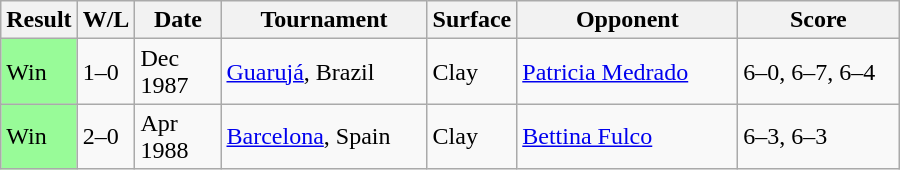<table class="sortable wikitable">
<tr>
<th>Result</th>
<th style="width:28px" class="unsortable">W/L</th>
<th style="width:50px">Date</th>
<th style="width:130px">Tournament</th>
<th style="width:50px">Surface</th>
<th style="width:140px">Opponent</th>
<th style="width:100px" class="unsortable">Score</th>
</tr>
<tr>
<td style="background:#98fb98;">Win</td>
<td>1–0</td>
<td>Dec 1987</td>
<td><a href='#'>Guarujá</a>, Brazil</td>
<td>Clay</td>
<td> <a href='#'>Patricia Medrado</a></td>
<td>6–0, 6–7, 6–4</td>
</tr>
<tr>
<td style="background:#98fb98;">Win</td>
<td>2–0</td>
<td>Apr 1988</td>
<td><a href='#'>Barcelona</a>, Spain</td>
<td>Clay</td>
<td> <a href='#'>Bettina Fulco</a></td>
<td>6–3, 6–3</td>
</tr>
</table>
